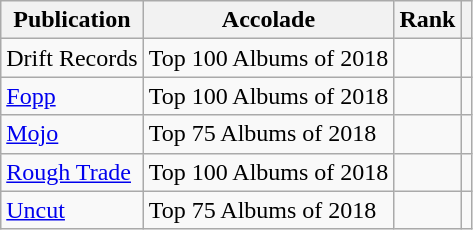<table class="sortable wikitable">
<tr>
<th>Publication</th>
<th>Accolade</th>
<th>Rank</th>
<th class="unsortable"></th>
</tr>
<tr>
<td>Drift Records</td>
<td>Top 100 Albums of 2018</td>
<td></td>
<td></td>
</tr>
<tr>
<td><a href='#'>Fopp</a></td>
<td>Top 100 Albums of 2018</td>
<td></td>
<td></td>
</tr>
<tr>
<td><a href='#'>Mojo</a></td>
<td>Top 75 Albums of 2018</td>
<td></td>
<td></td>
</tr>
<tr>
<td><a href='#'>Rough Trade</a></td>
<td>Top 100 Albums of 2018</td>
<td></td>
<td></td>
</tr>
<tr>
<td><a href='#'>Uncut</a></td>
<td>Top 75 Albums of 2018</td>
<td></td>
<td></td>
</tr>
</table>
